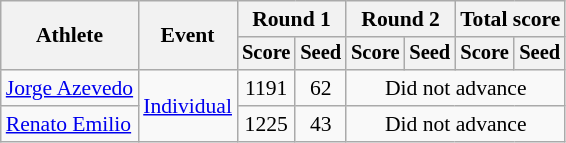<table class="wikitable" style="font-size:90%">
<tr>
<th rowspan="2">Athlete</th>
<th rowspan="2">Event</th>
<th colspan="2">Round 1</th>
<th colspan="2">Round 2</th>
<th colspan="2">Total score</th>
</tr>
<tr style="font-size:95%">
<th>Score</th>
<th>Seed</th>
<th>Score</th>
<th>Seed</th>
<th>Score</th>
<th>Seed</th>
</tr>
<tr align=center>
<td align=left><a href='#'>Jorge Azevedo</a></td>
<td style="text-align:left;" rowspan=2><a href='#'>Individual</a></td>
<td>1191</td>
<td>62</td>
<td colspan=4>Did not advance</td>
</tr>
<tr align=center>
<td align=left><a href='#'>Renato Emilio</a></td>
<td>1225</td>
<td>43</td>
<td colspan=4>Did not advance</td>
</tr>
</table>
